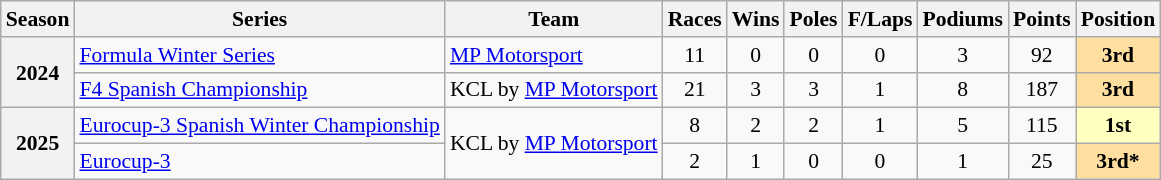<table class="wikitable" style="font-size: 90%; text-align:center">
<tr>
<th>Season</th>
<th>Series</th>
<th>Team</th>
<th>Races</th>
<th>Wins</th>
<th>Poles</th>
<th>F/Laps</th>
<th>Podiums</th>
<th>Points</th>
<th>Position</th>
</tr>
<tr>
<th rowspan="2">2024</th>
<td align="left"><a href='#'>Formula Winter Series</a></td>
<td align="left"><a href='#'>MP Motorsport</a></td>
<td>11</td>
<td>0</td>
<td>0</td>
<td>0</td>
<td>3</td>
<td>92</td>
<td style="background:#FFDF9F"><strong>3rd</strong></td>
</tr>
<tr>
<td align="left" nowrap><a href='#'>F4 Spanish Championship</a></td>
<td align="left" nowrap>KCL by <a href='#'>MP Motorsport</a></td>
<td>21</td>
<td>3</td>
<td>3</td>
<td>1</td>
<td>8</td>
<td>187</td>
<td style="background:#FFDF9F;"><strong>3rd</strong></td>
</tr>
<tr>
<th rowspan="2">2025</th>
<td align="left"><a href='#'>Eurocup-3 Spanish Winter Championship</a></td>
<td align="left" rowspan="2">KCL by <a href='#'>MP Motorsport</a></td>
<td>8</td>
<td>2</td>
<td>2</td>
<td>1</td>
<td>5</td>
<td>115</td>
<td style="background:#FFFFBF"><strong>1st</strong></td>
</tr>
<tr>
<td align="left"><a href='#'>Eurocup-3</a></td>
<td>2</td>
<td>1</td>
<td>0</td>
<td>0</td>
<td>1</td>
<td>25</td>
<td style="background:#FFDF9F;"><strong>3rd*</strong></td>
</tr>
</table>
